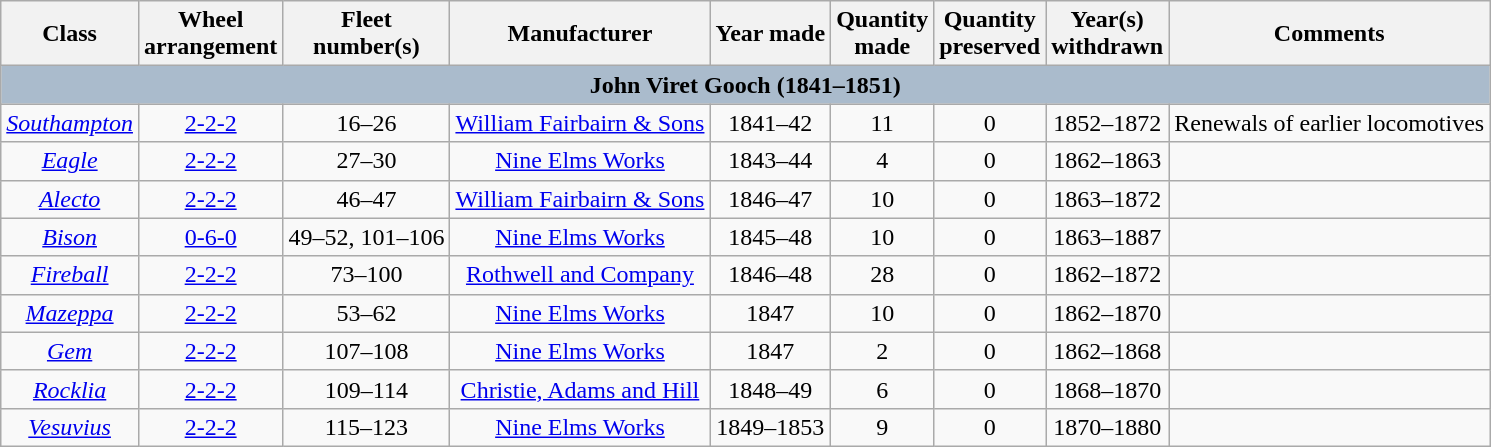<table class="wikitable" style="text-align:center">
<tr>
<th>Class</th>
<th>Wheel<br>arrangement</th>
<th>Fleet<br>number(s)</th>
<th>Manufacturer</th>
<th>Year made</th>
<th>Quantity<br>made</th>
<th>Quantity<br>preserved</th>
<th>Year(s)<br>withdrawn</th>
<th>Comments</th>
</tr>
<tr style="Background:#AABBCC; font-weight:bold">
<td colspan=9>John Viret Gooch (1841–1851)</td>
</tr>
<tr>
<td><a href='#'><em>Southampton</em></a></td>
<td><a href='#'>2-2-2</a></td>
<td>16–26</td>
<td><a href='#'>William Fairbairn & Sons</a></td>
<td>1841–42</td>
<td>11</td>
<td>0</td>
<td>1852–1872</td>
<td style="text-align:left"> Renewals of earlier locomotives</td>
</tr>
<tr>
<td><a href='#'><em>Eagle</em></a></td>
<td><a href='#'>2-2-2</a></td>
<td>27–30</td>
<td><a href='#'>Nine Elms Works</a></td>
<td>1843–44</td>
<td>4</td>
<td>0</td>
<td>1862–1863</td>
<td style="text-align:left"></td>
</tr>
<tr>
<td><a href='#'><em>Alecto</em></a></td>
<td><a href='#'>2-2-2</a></td>
<td>46–47</td>
<td><a href='#'>William Fairbairn & Sons</a></td>
<td>1846–47</td>
<td>10</td>
<td>0</td>
<td>1863–1872</td>
<td style="text-align:left"></td>
</tr>
<tr>
<td><a href='#'><em>Bison</em></a></td>
<td><a href='#'>0-6-0</a></td>
<td>49–52, 101–106</td>
<td><a href='#'>Nine Elms Works</a></td>
<td>1845–48</td>
<td>10</td>
<td>0</td>
<td>1863–1887</td>
<td style="text-align:left"></td>
</tr>
<tr>
<td><a href='#'><em>Fireball</em></a></td>
<td><a href='#'>2-2-2</a></td>
<td>73–100</td>
<td><a href='#'>Rothwell and Company</a></td>
<td>1846–48</td>
<td>28</td>
<td>0</td>
<td>1862–1872</td>
<td style="text-align:left"></td>
</tr>
<tr>
<td><a href='#'><em>Mazeppa</em></a></td>
<td><a href='#'>2-2-2</a></td>
<td>53–62</td>
<td><a href='#'>Nine Elms Works</a></td>
<td>1847</td>
<td>10</td>
<td>0</td>
<td>1862–1870</td>
<td style="text-align:left"></td>
</tr>
<tr>
<td><a href='#'><em>Gem</em></a></td>
<td><a href='#'>2-2-2</a></td>
<td>107–108</td>
<td><a href='#'>Nine Elms Works</a></td>
<td>1847</td>
<td>2</td>
<td>0</td>
<td>1862–1868</td>
<td style="text-align:left"></td>
</tr>
<tr>
<td><a href='#'><em>Rocklia</em></a></td>
<td><a href='#'>2-2-2</a></td>
<td>109–114</td>
<td><a href='#'>Christie, Adams and Hill</a></td>
<td>1848–49</td>
<td>6</td>
<td>0</td>
<td>1868–1870</td>
<td style="text-align:left"></td>
</tr>
<tr>
<td><a href='#'><em>Vesuvius</em></a></td>
<td><a href='#'>2-2-2</a></td>
<td>115–123</td>
<td><a href='#'>Nine Elms Works</a></td>
<td>1849–1853</td>
<td>9</td>
<td>0</td>
<td>1870–1880</td>
<td style="text-align:left"></td>
</tr>
</table>
